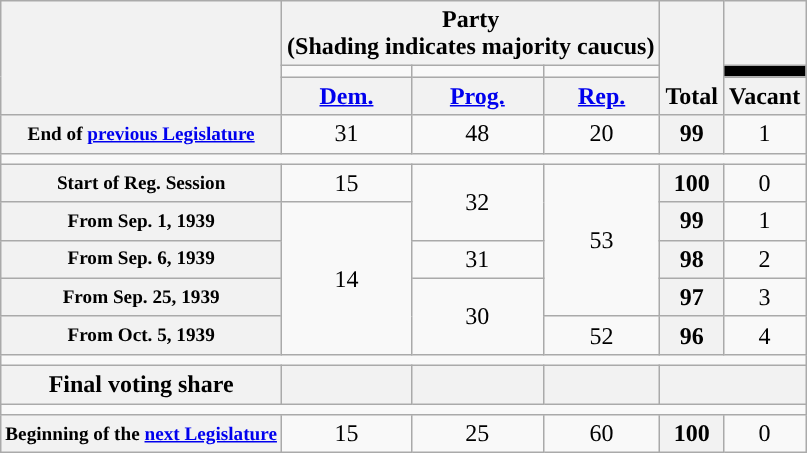<table class=wikitable style="text-align:center">
<tr style="vertical-align:bottom;">
<th rowspan=3></th>
<th colspan=3>Party <div>(Shading indicates majority caucus)</div></th>
<th rowspan=3>Total</th>
<th></th>
</tr>
<tr style="height:5px">
<td style="background-color:"></td>
<td style="background-color:"></td>
<td style="background-color:"></td>
<td style="background:black;"></td>
</tr>
<tr>
<th><a href='#'>Dem.</a></th>
<th><a href='#'>Prog.</a></th>
<th><a href='#'>Rep.</a></th>
<th>Vacant</th>
</tr>
<tr>
<th style="font-size:80%;">End of <a href='#'>previous Legislature</a></th>
<td>31</td>
<td>48</td>
<td>20</td>
<th>99</th>
<td>1</td>
</tr>
<tr>
<td colspan=6></td>
</tr>
<tr>
<th style="font-size:80%;">Start of Reg. Session</th>
<td>15</td>
<td rowspan="2">32</td>
<td rowspan="4" >53</td>
<th>100</th>
<td>0</td>
</tr>
<tr>
<th style="font-size:80%;">From Sep. 1, 1939</th>
<td rowspan="4">14</td>
<th>99</th>
<td>1</td>
</tr>
<tr>
<th style="font-size:80%;">From Sep. 6, 1939</th>
<td>31</td>
<th>98</th>
<td>2</td>
</tr>
<tr>
<th style="font-size:80%;">From Sep. 25, 1939</th>
<td rowspan="2">30</td>
<th>97</th>
<td>3</td>
</tr>
<tr>
<th style="font-size:80%;">From Oct. 5, 1939</th>
<td>52</td>
<th>96</th>
<td>4</td>
</tr>
<tr>
<td colspan=6></td>
</tr>
<tr>
<th>Final voting share</th>
<th></th>
<th></th>
<th></th>
<th colspan=2></th>
</tr>
<tr>
<td colspan=6></td>
</tr>
<tr>
<th style="font-size:80%;">Beginning of the <a href='#'>next Legislature</a></th>
<td>15</td>
<td>25</td>
<td>60</td>
<th>100</th>
<td>0</td>
</tr>
</table>
